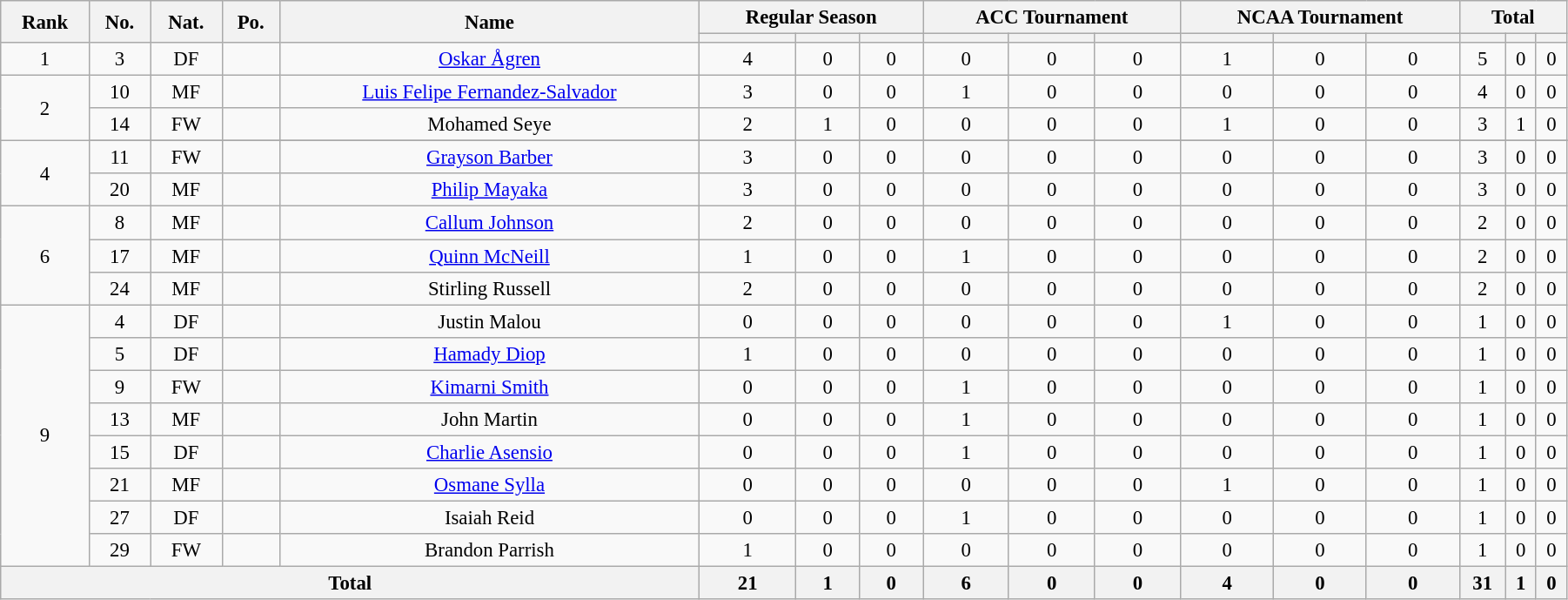<table class="wikitable" style="text-align:center; font-size:95%; width:95%;">
<tr>
<th rowspan=2>Rank</th>
<th rowspan=2>No.</th>
<th rowspan=2>Nat.</th>
<th rowspan=2>Po.</th>
<th rowspan=2>Name</th>
<th colspan=3>Regular Season</th>
<th colspan=3>ACC Tournament</th>
<th colspan=3>NCAA Tournament</th>
<th colspan=3>Total</th>
</tr>
<tr>
<th></th>
<th></th>
<th></th>
<th></th>
<th></th>
<th></th>
<th></th>
<th></th>
<th></th>
<th></th>
<th></th>
<th></th>
</tr>
<tr>
<td>1</td>
<td>3</td>
<td>DF</td>
<td></td>
<td><a href='#'>Oskar Ågren</a></td>
<td>4</td>
<td>0</td>
<td>0</td>
<td>0</td>
<td>0</td>
<td>0</td>
<td>1</td>
<td>0</td>
<td>0</td>
<td>5</td>
<td>0</td>
<td>0</td>
</tr>
<tr>
<td rowspan= 2>2</td>
<td>10</td>
<td>MF</td>
<td></td>
<td><a href='#'>Luis Felipe Fernandez-Salvador</a></td>
<td>3</td>
<td>0</td>
<td>0</td>
<td>1</td>
<td>0</td>
<td>0</td>
<td>0</td>
<td>0</td>
<td>0</td>
<td>4</td>
<td>0</td>
<td>0</td>
</tr>
<tr>
<td>14</td>
<td>FW</td>
<td></td>
<td>Mohamed Seye</td>
<td>2</td>
<td>1</td>
<td>0</td>
<td>0</td>
<td>0</td>
<td>0</td>
<td>1</td>
<td>0</td>
<td>0</td>
<td>3</td>
<td>1</td>
<td>0</td>
</tr>
<tr>
<td rowspan=3>4</td>
</tr>
<tr>
<td>11</td>
<td>FW</td>
<td></td>
<td><a href='#'>Grayson Barber</a></td>
<td>3</td>
<td>0</td>
<td>0</td>
<td>0</td>
<td>0</td>
<td>0</td>
<td>0</td>
<td>0</td>
<td>0</td>
<td>3</td>
<td>0</td>
<td>0</td>
</tr>
<tr>
<td>20</td>
<td>MF</td>
<td></td>
<td><a href='#'>Philip Mayaka</a></td>
<td>3</td>
<td>0</td>
<td>0</td>
<td>0</td>
<td>0</td>
<td>0</td>
<td>0</td>
<td>0</td>
<td>0</td>
<td>3</td>
<td>0</td>
<td>0</td>
</tr>
<tr>
<td rowspan=3>6</td>
<td>8</td>
<td>MF</td>
<td></td>
<td><a href='#'>Callum Johnson</a></td>
<td>2</td>
<td>0</td>
<td>0</td>
<td>0</td>
<td>0</td>
<td>0</td>
<td>0</td>
<td>0</td>
<td>0</td>
<td>2</td>
<td>0</td>
<td>0</td>
</tr>
<tr>
<td>17</td>
<td>MF</td>
<td></td>
<td><a href='#'>Quinn McNeill</a></td>
<td>1</td>
<td>0</td>
<td>0</td>
<td>1</td>
<td>0</td>
<td>0</td>
<td>0</td>
<td>0</td>
<td>0</td>
<td>2</td>
<td>0</td>
<td>0</td>
</tr>
<tr>
<td>24</td>
<td>MF</td>
<td></td>
<td>Stirling Russell</td>
<td>2</td>
<td>0</td>
<td>0</td>
<td>0</td>
<td>0</td>
<td>0</td>
<td>0</td>
<td>0</td>
<td>0</td>
<td>2</td>
<td>0</td>
<td>0</td>
</tr>
<tr>
<td rowspan=8>9</td>
<td>4</td>
<td>DF</td>
<td></td>
<td>Justin Malou</td>
<td>0</td>
<td>0</td>
<td>0</td>
<td>0</td>
<td>0</td>
<td>0</td>
<td>1</td>
<td>0</td>
<td>0</td>
<td>1</td>
<td>0</td>
<td>0</td>
</tr>
<tr>
<td>5</td>
<td>DF</td>
<td></td>
<td><a href='#'>Hamady Diop</a></td>
<td>1</td>
<td>0</td>
<td>0</td>
<td>0</td>
<td>0</td>
<td>0</td>
<td>0</td>
<td>0</td>
<td>0</td>
<td>1</td>
<td>0</td>
<td>0</td>
</tr>
<tr>
<td>9</td>
<td>FW</td>
<td></td>
<td><a href='#'>Kimarni Smith</a></td>
<td>0</td>
<td>0</td>
<td>0</td>
<td>1</td>
<td>0</td>
<td>0</td>
<td>0</td>
<td>0</td>
<td>0</td>
<td>1</td>
<td>0</td>
<td>0</td>
</tr>
<tr>
<td>13</td>
<td>MF</td>
<td></td>
<td>John Martin</td>
<td>0</td>
<td>0</td>
<td>0</td>
<td>1</td>
<td>0</td>
<td>0</td>
<td>0</td>
<td>0</td>
<td>0</td>
<td>1</td>
<td>0</td>
<td>0</td>
</tr>
<tr>
<td>15</td>
<td>DF</td>
<td></td>
<td><a href='#'>Charlie Asensio</a></td>
<td>0</td>
<td>0</td>
<td>0</td>
<td>1</td>
<td>0</td>
<td>0</td>
<td>0</td>
<td>0</td>
<td>0</td>
<td>1</td>
<td>0</td>
<td>0</td>
</tr>
<tr>
<td>21</td>
<td>MF</td>
<td></td>
<td><a href='#'>Osmane Sylla</a></td>
<td>0</td>
<td>0</td>
<td>0</td>
<td>0</td>
<td>0</td>
<td>0</td>
<td>1</td>
<td>0</td>
<td>0</td>
<td>1</td>
<td>0</td>
<td>0</td>
</tr>
<tr>
<td>27</td>
<td>DF</td>
<td></td>
<td>Isaiah Reid</td>
<td>0</td>
<td>0</td>
<td>0</td>
<td>1</td>
<td>0</td>
<td>0</td>
<td>0</td>
<td>0</td>
<td>0</td>
<td>1</td>
<td>0</td>
<td>0</td>
</tr>
<tr>
<td>29</td>
<td>FW</td>
<td></td>
<td>Brandon Parrish</td>
<td>1</td>
<td>0</td>
<td>0</td>
<td>0</td>
<td>0</td>
<td>0</td>
<td>0</td>
<td>0</td>
<td>0</td>
<td>1</td>
<td>0</td>
<td>0</td>
</tr>
<tr>
<th colspan=5>Total</th>
<th>21</th>
<th>1</th>
<th>0</th>
<th>6</th>
<th>0</th>
<th>0</th>
<th>4</th>
<th>0</th>
<th>0</th>
<th>31</th>
<th>1</th>
<th>0</th>
</tr>
</table>
